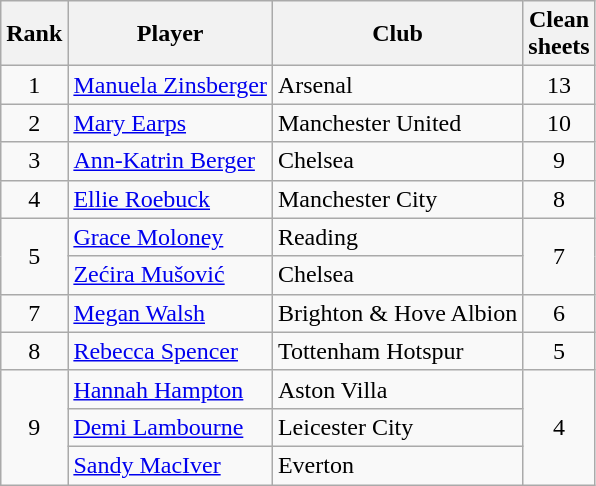<table class="wikitable" style="text-align:center">
<tr>
<th>Rank</th>
<th>Player</th>
<th>Club</th>
<th>Clean<br>sheets</th>
</tr>
<tr>
<td>1</td>
<td align="left"> <a href='#'>Manuela Zinsberger</a></td>
<td align="left">Arsenal</td>
<td>13</td>
</tr>
<tr>
<td>2</td>
<td align="left"> <a href='#'>Mary Earps</a></td>
<td align="left">Manchester United</td>
<td>10</td>
</tr>
<tr>
<td>3</td>
<td align="left"> <a href='#'>Ann-Katrin Berger</a></td>
<td align="left">Chelsea</td>
<td>9</td>
</tr>
<tr>
<td>4</td>
<td align="left"> <a href='#'>Ellie Roebuck</a></td>
<td align="left">Manchester City</td>
<td>8</td>
</tr>
<tr>
<td rowspan=2>5</td>
<td align="left"> <a href='#'>Grace Moloney</a></td>
<td align="left">Reading</td>
<td rowspan=2>7</td>
</tr>
<tr>
<td align="left"> <a href='#'>Zećira Mušović</a></td>
<td align="left">Chelsea</td>
</tr>
<tr>
<td>7</td>
<td align="left"> <a href='#'>Megan Walsh</a></td>
<td align="left">Brighton & Hove Albion</td>
<td>6</td>
</tr>
<tr>
<td>8</td>
<td align="left"> <a href='#'>Rebecca Spencer</a></td>
<td align="left">Tottenham Hotspur</td>
<td>5</td>
</tr>
<tr>
<td rowspan=3>9</td>
<td align="left"> <a href='#'>Hannah Hampton</a></td>
<td align="left">Aston Villa</td>
<td rowspan=3>4</td>
</tr>
<tr>
<td align="left"> <a href='#'>Demi Lambourne</a></td>
<td align="left">Leicester City</td>
</tr>
<tr>
<td align="left"> <a href='#'>Sandy MacIver</a></td>
<td align="left">Everton</td>
</tr>
</table>
